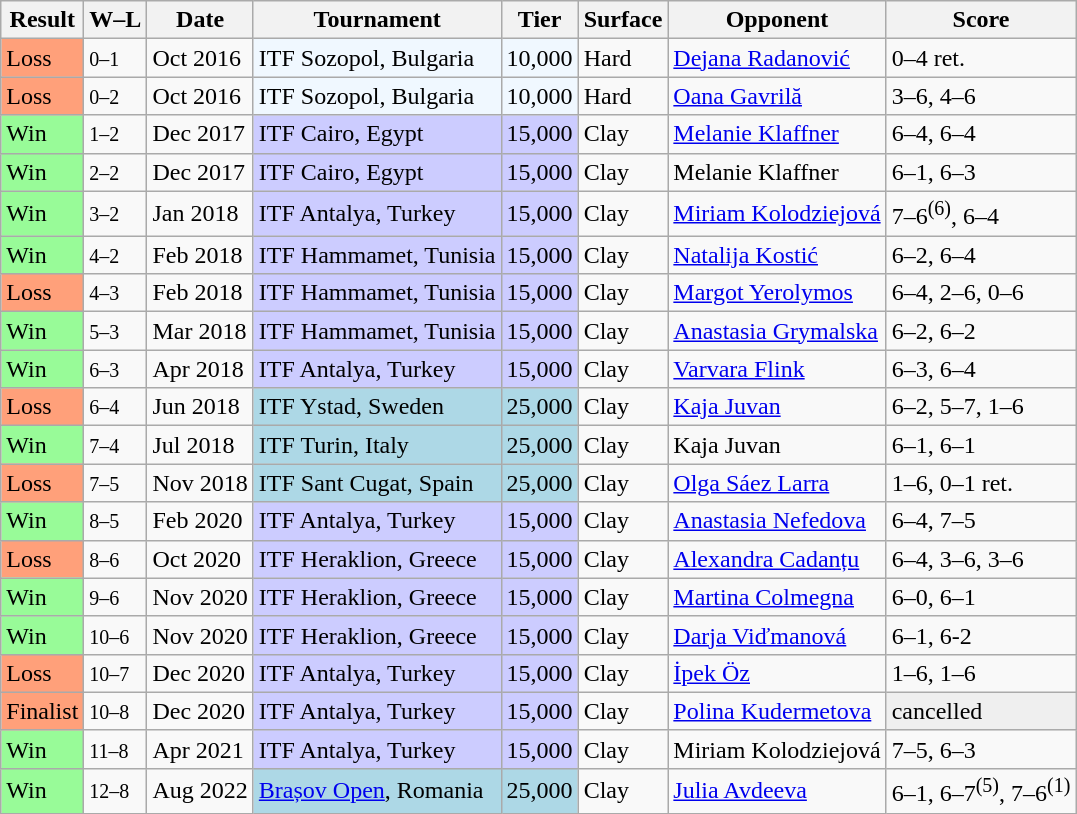<table class="sortable wikitable">
<tr>
<th>Result</th>
<th class="unsortable">W–L</th>
<th>Date</th>
<th>Tournament</th>
<th>Tier</th>
<th>Surface</th>
<th>Opponent</th>
<th class="unsortable">Score</th>
</tr>
<tr>
<td style="background:#ffa07a;">Loss</td>
<td><small>0–1</small></td>
<td>Oct 2016</td>
<td style="background:#f0f8ff;">ITF Sozopol, Bulgaria</td>
<td style="background:#f0f8ff;">10,000</td>
<td>Hard</td>
<td> <a href='#'>Dejana Radanović</a></td>
<td>0–4 ret.</td>
</tr>
<tr>
<td style="background:#ffa07a;">Loss</td>
<td><small>0–2</small></td>
<td>Oct 2016</td>
<td style="background:#f0f8ff;">ITF Sozopol, Bulgaria</td>
<td style="background:#f0f8ff;">10,000</td>
<td>Hard</td>
<td> <a href='#'>Oana Gavrilă</a></td>
<td>3–6, 4–6</td>
</tr>
<tr>
<td bgcolor="98FB98">Win</td>
<td><small>1–2</small></td>
<td>Dec 2017</td>
<td style="background:#ccccff;">ITF Cairo, Egypt</td>
<td style="background:#ccccff;">15,000</td>
<td>Clay</td>
<td> <a href='#'>Melanie Klaffner</a></td>
<td>6–4, 6–4</td>
</tr>
<tr>
<td bgcolor="98FB98">Win</td>
<td><small>2–2</small></td>
<td>Dec 2017</td>
<td style="background:#ccccff;">ITF Cairo, Egypt</td>
<td style="background:#ccccff;">15,000</td>
<td>Clay</td>
<td> Melanie Klaffner</td>
<td>6–1, 6–3</td>
</tr>
<tr>
<td bgcolor="98FB98">Win</td>
<td><small>3–2</small></td>
<td>Jan 2018</td>
<td style="background:#ccccff;">ITF Antalya, Turkey</td>
<td style="background:#ccccff;">15,000</td>
<td>Clay</td>
<td> <a href='#'>Miriam Kolodziejová</a></td>
<td>7–6<sup>(6)</sup>, 6–4</td>
</tr>
<tr>
<td bgcolor="98FB98">Win</td>
<td><small>4–2</small></td>
<td>Feb 2018</td>
<td style="background:#ccccff;">ITF Hammamet, Tunisia</td>
<td style="background:#ccccff;">15,000</td>
<td>Clay</td>
<td> <a href='#'>Natalija Kostić</a></td>
<td>6–2, 6–4</td>
</tr>
<tr>
<td style="background:#ffa07a;">Loss</td>
<td><small>4–3</small></td>
<td>Feb 2018</td>
<td style="background:#ccccff;">ITF Hammamet, Tunisia</td>
<td style="background:#ccccff;">15,000</td>
<td>Clay</td>
<td> <a href='#'>Margot Yerolymos</a></td>
<td>6–4, 2–6, 0–6</td>
</tr>
<tr>
<td bgcolor="98FB98">Win</td>
<td><small>5–3</small></td>
<td>Mar 2018</td>
<td style="background:#ccccff;">ITF Hammamet, Tunisia</td>
<td style="background:#ccccff;">15,000</td>
<td>Clay</td>
<td> <a href='#'>Anastasia Grymalska</a></td>
<td>6–2, 6–2</td>
</tr>
<tr>
<td bgcolor="98FB98">Win</td>
<td><small>6–3</small></td>
<td>Apr 2018</td>
<td style="background:#ccccff;">ITF Antalya, Turkey</td>
<td style="background:#ccccff;">15,000</td>
<td>Clay</td>
<td> <a href='#'>Varvara Flink</a></td>
<td>6–3, 6–4</td>
</tr>
<tr>
<td bgcolor="FFA07A">Loss</td>
<td><small>6–4</small></td>
<td>Jun 2018</td>
<td style="background:lightblue;">ITF Ystad, Sweden</td>
<td style="background:lightblue;">25,000</td>
<td>Clay</td>
<td> <a href='#'>Kaja Juvan</a></td>
<td>6–2, 5–7, 1–6</td>
</tr>
<tr>
<td bgcolor="98FB98">Win</td>
<td><small>7–4</small></td>
<td>Jul 2018</td>
<td style="background:lightblue;">ITF Turin, Italy</td>
<td style="background:lightblue;">25,000</td>
<td>Clay</td>
<td> Kaja Juvan</td>
<td>6–1, 6–1</td>
</tr>
<tr>
<td bgcolor="FFA07A">Loss</td>
<td><small>7–5</small></td>
<td>Nov 2018</td>
<td style="background:lightblue;">ITF Sant Cugat, Spain</td>
<td style="background:lightblue;">25,000</td>
<td>Clay</td>
<td> <a href='#'>Olga Sáez Larra</a></td>
<td>1–6, 0–1 ret.</td>
</tr>
<tr>
<td bgcolor="98FB98">Win</td>
<td><small>8–5</small></td>
<td>Feb 2020</td>
<td style="background:#ccccff;">ITF Antalya, Turkey</td>
<td style="background:#ccccff;">15,000</td>
<td>Clay</td>
<td> <a href='#'>Anastasia Nefedova</a></td>
<td>6–4, 7–5</td>
</tr>
<tr>
<td bgcolor="FFA07A">Loss</td>
<td><small>8–6</small></td>
<td>Oct 2020</td>
<td style="background:#ccccff;">ITF Heraklion, Greece</td>
<td style="background:#ccccff;">15,000</td>
<td>Clay</td>
<td> <a href='#'>Alexandra Cadanțu</a></td>
<td>6–4, 3–6, 3–6</td>
</tr>
<tr>
<td bgcolor="98FB98">Win</td>
<td><small>9–6</small></td>
<td>Nov 2020</td>
<td style="background:#ccccff;">ITF Heraklion, Greece</td>
<td style="background:#ccccff;">15,000</td>
<td>Clay</td>
<td> <a href='#'>Martina Colmegna</a></td>
<td>6–0, 6–1</td>
</tr>
<tr>
<td bgcolor="98FB98">Win</td>
<td><small>10–6</small></td>
<td>Nov 2020</td>
<td style="background:#ccccff;">ITF Heraklion, Greece</td>
<td style="background:#ccccff;">15,000</td>
<td>Clay</td>
<td> <a href='#'>Darja Viďmanová</a></td>
<td>6–1, 6-2</td>
</tr>
<tr>
<td bgcolor="FFA07A">Loss</td>
<td><small>10–7</small></td>
<td>Dec 2020</td>
<td style="background:#ccccff;">ITF Antalya, Turkey</td>
<td style="background:#ccccff;">15,000</td>
<td>Clay</td>
<td> <a href='#'>İpek Öz</a></td>
<td>1–6, 1–6</td>
</tr>
<tr>
<td bgcolor="FFA07A">Finalist</td>
<td><small>10–8</small></td>
<td>Dec 2020</td>
<td style="background:#ccccff;">ITF Antalya, Turkey</td>
<td style="background:#ccccff;">15,000</td>
<td>Clay</td>
<td> <a href='#'>Polina Kudermetova</a></td>
<td bgcolor=efefef>cancelled</td>
</tr>
<tr>
<td bgcolor="98FB98">Win</td>
<td><small>11–8</small></td>
<td>Apr 2021</td>
<td style="background:#ccccff;">ITF Antalya, Turkey</td>
<td style="background:#ccccff;">15,000</td>
<td>Clay</td>
<td> Miriam Kolodziejová</td>
<td>7–5, 6–3</td>
</tr>
<tr>
<td bgcolor="98FB98">Win</td>
<td><small>12–8</small></td>
<td>Aug 2022</td>
<td style="background:lightblue;"><a href='#'>Brașov Open</a>, Romania</td>
<td style="background:lightblue;">25,000</td>
<td>Clay</td>
<td> <a href='#'>Julia Avdeeva</a></td>
<td>6–1, 6–7<sup>(5)</sup>, 7–6<sup>(1)</sup></td>
</tr>
</table>
